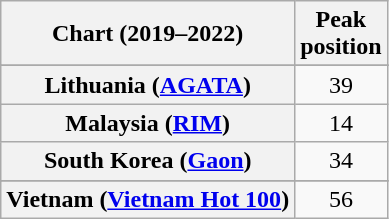<table class="wikitable sortable plainrowheaders" style="text-align:center">
<tr>
<th scope="col">Chart (2019–2022)</th>
<th scope="col">Peak<br>position</th>
</tr>
<tr>
</tr>
<tr>
<th scope="row">Lithuania (<a href='#'>AGATA</a>)</th>
<td>39</td>
</tr>
<tr>
<th scope="row">Malaysia (<a href='#'>RIM</a>)</th>
<td>14</td>
</tr>
<tr>
<th scope="row">South Korea (<a href='#'>Gaon</a>)</th>
<td>34</td>
</tr>
<tr>
</tr>
<tr>
<th scope="row">Vietnam (<a href='#'>Vietnam Hot 100</a>)</th>
<td>56</td>
</tr>
</table>
